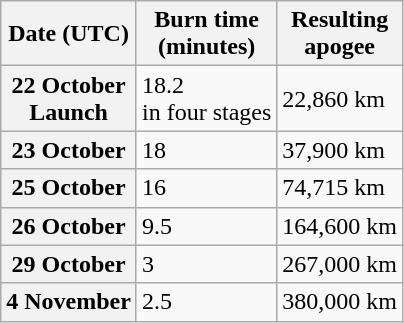<table border="1" class="wikitable floatright">
<tr>
<th>Date (UTC)</th>
<th>Burn time<br>(minutes)</th>
<th>Resulting<br> apogee</th>
</tr>
<tr>
<th>22 October<br>Launch</th>
<td>18.2<br>in four stages</td>
<td>22,860 km</td>
</tr>
<tr>
<th>23 October</th>
<td>18</td>
<td>37,900 km</td>
</tr>
<tr>
<th>25 October</th>
<td>16</td>
<td>74,715 km</td>
</tr>
<tr>
<th>26 October</th>
<td>9.5</td>
<td>164,600 km</td>
</tr>
<tr>
<th>29 October</th>
<td>3</td>
<td>267,000 km</td>
</tr>
<tr>
<th>4 November</th>
<td>2.5</td>
<td>380,000 km</td>
</tr>
</table>
